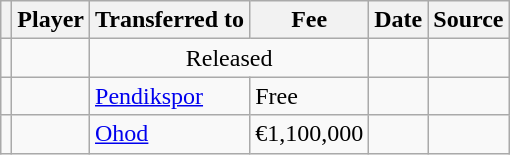<table class="wikitable plainrowheaders sortable">
<tr>
<th></th>
<th scope="col">Player</th>
<th>Transferred to</th>
<th style="width: 65px;">Fee</th>
<th scope="col">Date</th>
<th scope="col">Source</th>
</tr>
<tr>
<td align="center"></td>
<td></td>
<td colspan="2" style="text-align: center;">Released</td>
<td></td>
<td></td>
</tr>
<tr>
<td align="center"></td>
<td></td>
<td> <a href='#'>Pendikspor</a></td>
<td>Free</td>
<td></td>
<td></td>
</tr>
<tr>
<td align="center"></td>
<td></td>
<td> <a href='#'>Ohod</a></td>
<td>€1,100,000</td>
<td></td>
<td></td>
</tr>
</table>
